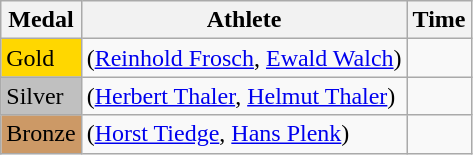<table class="wikitable">
<tr>
<th>Medal</th>
<th>Athlete</th>
<th>Time</th>
</tr>
<tr>
<td bgcolor="gold">Gold</td>
<td> (<a href='#'>Reinhold Frosch</a>, <a href='#'>Ewald Walch</a>)</td>
<td></td>
</tr>
<tr>
<td bgcolor="silver">Silver</td>
<td> (<a href='#'>Herbert Thaler</a>, <a href='#'>Helmut Thaler</a>)</td>
<td></td>
</tr>
<tr>
<td bgcolor="CC9966">Bronze</td>
<td> (<a href='#'>Horst Tiedge</a>, <a href='#'>Hans Plenk</a>)</td>
<td></td>
</tr>
</table>
